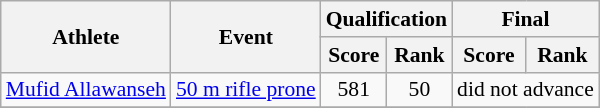<table class="wikitable" style="font-size:90%">
<tr>
<th rowspan="2">Athlete</th>
<th rowspan="2">Event</th>
<th colspan="2">Qualification</th>
<th colspan="2">Final</th>
</tr>
<tr>
<th>Score</th>
<th>Rank</th>
<th>Score</th>
<th>Rank</th>
</tr>
<tr>
<td rowspan=1><a href='#'>Mufid Allawanseh</a></td>
<td><a href='#'>50 m rifle prone</a></td>
<td align="center">581</td>
<td align="center">50</td>
<td colspan="2"  align="center">did not advance</td>
</tr>
<tr>
</tr>
</table>
